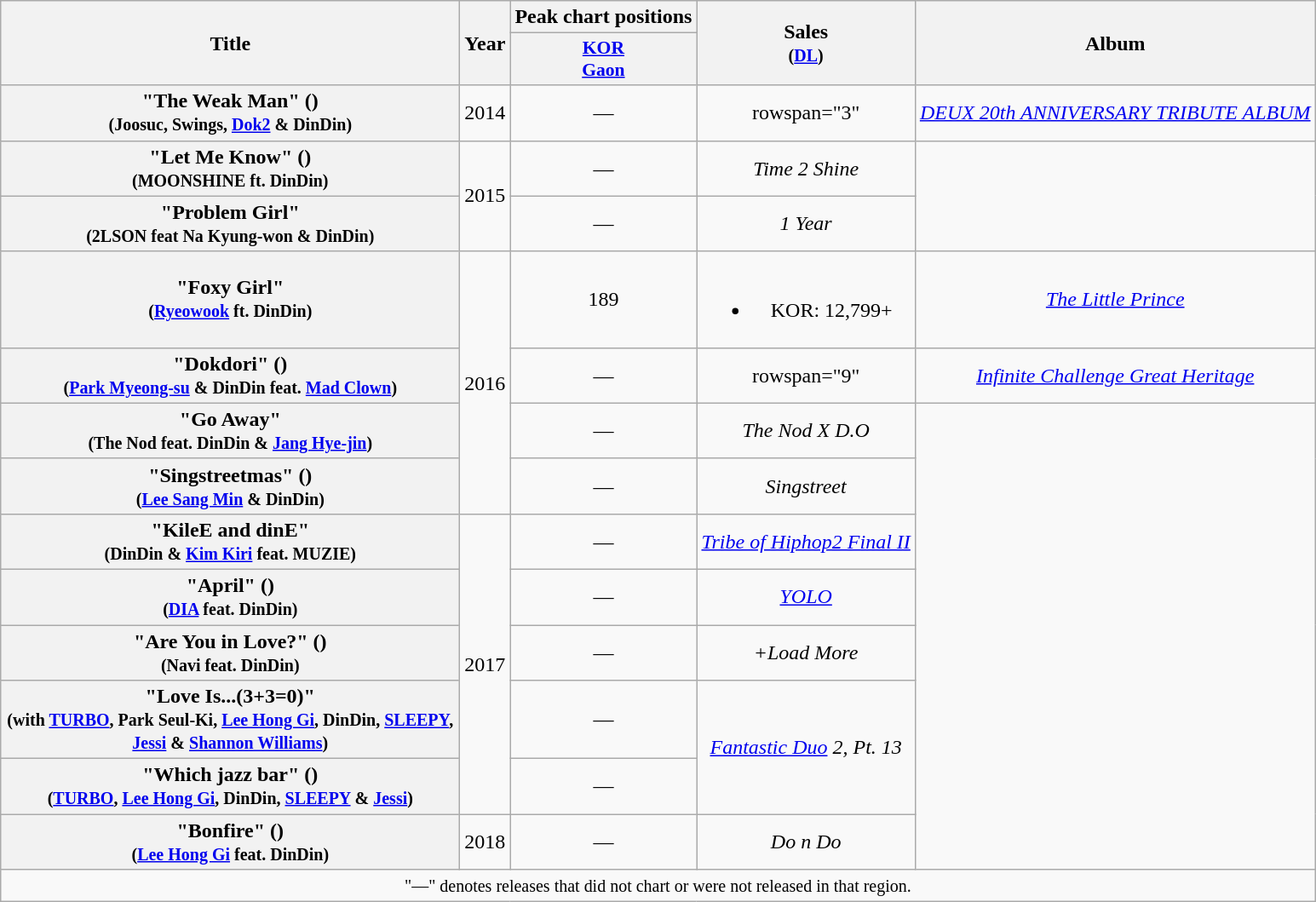<table class="wikitable plainrowheaders" style="text-align:center;">
<tr>
<th rowspan="2" style="width:22em;">Title</th>
<th rowspan="2">Year</th>
<th>Peak chart positions</th>
<th rowspan="2">Sales<br><small>(<a href='#'>DL</a>)</small></th>
<th rowspan="2">Album</th>
</tr>
<tr>
<th style="width=3em;font-size:90%"><a href='#'>KOR<br>Gaon</a><br></th>
</tr>
<tr>
<th scope="row">"The Weak Man" ()<br><small>(Joosuc, Swings, <a href='#'>Dok2</a> & DinDin)</small></th>
<td rowspan="1">2014</td>
<td>—</td>
<td>rowspan="3" </td>
<td><em><a href='#'>DEUX 20th ANNIVERSARY TRIBUTE ALBUM</a></em></td>
</tr>
<tr>
<th scope="row">"Let Me Know" ()<br><small>(MOONSHINE ft. DinDin)</small></th>
<td rowspan="2">2015</td>
<td>—</td>
<td><em>Time 2 Shine</em></td>
</tr>
<tr>
<th scope=row>"Problem Girl"<br><small>(2LSON feat Na Kyung-won & DinDin)</small></th>
<td>—</td>
<td><em>1 Year</em></td>
</tr>
<tr>
<th scope="row">"Foxy Girl"<br><small>(<a href='#'>Ryeowook</a> ft. DinDin)</small></th>
<td rowspan="4">2016</td>
<td>189</td>
<td><br><ul><li>KOR: 12,799+</li></ul></td>
<td><em><a href='#'>The Little Prince</a></em></td>
</tr>
<tr>
<th scope=row>"Dokdori" ()<br><small>(<a href='#'>Park Myeong-su</a> & DinDin feat. <a href='#'>Mad Clown</a>)</small></th>
<td>—</td>
<td>rowspan="9" </td>
<td><em><a href='#'>Infinite Challenge Great Heritage</a></em></td>
</tr>
<tr>
<th scope="row">"Go Away"<br><small>(The Nod feat. DinDin & <a href='#'>Jang Hye-jin</a>)</small></th>
<td>—</td>
<td><em>The Nod X D.O</em></td>
</tr>
<tr>
<th scope=row>"Singstreetmas" ()<br><small>(<a href='#'>Lee Sang Min</a> & DinDin)</small></th>
<td>—</td>
<td><em>Singstreet</em></td>
</tr>
<tr>
<th scope="row">"KileE and dinE"<br><small>(DinDin & <a href='#'>Kim Kiri</a> feat. MUZIE)</small></th>
<td rowspan="5">2017</td>
<td>—</td>
<td><em><a href='#'>Tribe of Hiphop2 Final II</a></em></td>
</tr>
<tr>
<th scope=row>"April" ()<br><small>(<a href='#'>DIA</a> feat. DinDin)</small></th>
<td>—</td>
<td><em><a href='#'>YOLO</a></em></td>
</tr>
<tr>
<th scope="row">"Are You in Love?" ()<br><small>(Navi feat. DinDin)</small></th>
<td>—</td>
<td><em>+Load More</em></td>
</tr>
<tr>
<th scope=row>"Love Is...(3+3=0)" <br><small>(with <a href='#'>TURBO</a>, Park Seul-Ki, <a href='#'>Lee Hong Gi</a>, DinDin, <a href='#'>SLEEPY</a>, <a href='#'>Jessi</a> & <a href='#'>Shannon Williams</a>)</small></th>
<td>—</td>
<td rowspan="2"><em><a href='#'>Fantastic Duo</a> 2, Pt. 13</em></td>
</tr>
<tr>
<th scope=row>"Which jazz bar" ()<br><small>(<a href='#'>TURBO</a>, <a href='#'>Lee Hong Gi</a>, DinDin, <a href='#'>SLEEPY</a> & <a href='#'>Jessi</a>)</small></th>
<td>—</td>
</tr>
<tr>
<th scope="row">"Bonfire" ()<br><small>(<a href='#'>Lee Hong Gi</a> feat. DinDin)</small></th>
<td rowspan="1">2018</td>
<td>—</td>
<td><em>Do n Do</em></td>
</tr>
<tr>
<td colspan="5"><small>"—" denotes releases that did not chart or were not released in that region.</small></td>
</tr>
</table>
